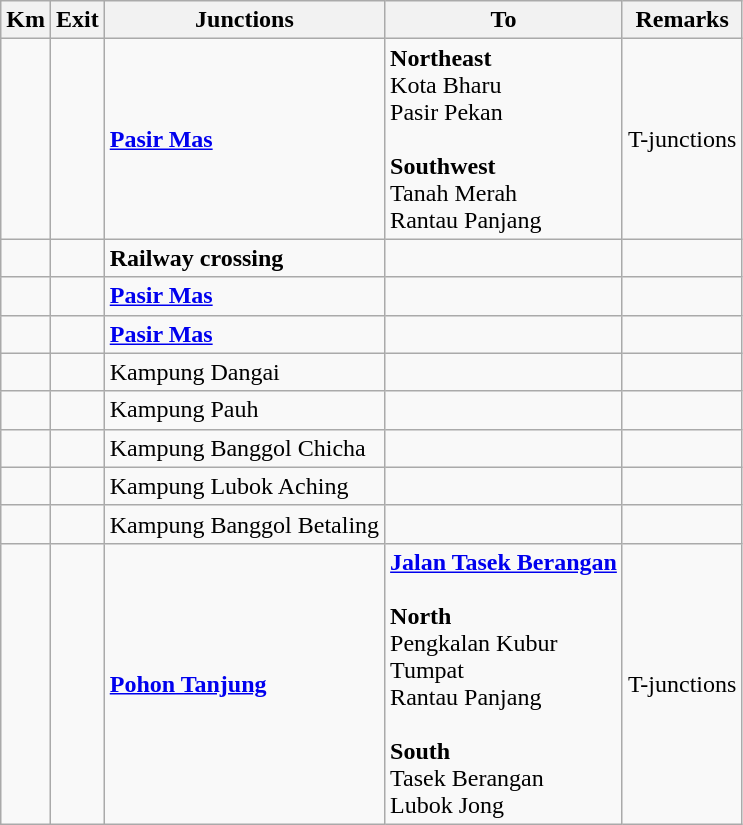<table class="wikitable">
<tr>
<th>Km</th>
<th>Exit</th>
<th>Junctions</th>
<th>To</th>
<th>Remarks</th>
</tr>
<tr>
<td></td>
<td></td>
<td><strong><a href='#'>Pasir Mas</a></strong></td>
<td><strong>Northeast</strong><br>  Kota Bharu<br>  Pasir Pekan<br><br><strong>Southwest</strong><br> Tanah Merah<br>  Rantau Panjang</td>
<td>T-junctions</td>
</tr>
<tr>
<td></td>
<td></td>
<td><strong>Railway crossing</strong></td>
<td></td>
<td></td>
</tr>
<tr>
<td></td>
<td></td>
<td><strong><a href='#'>Pasir Mas</a></strong></td>
<td></td>
<td></td>
</tr>
<tr>
<td></td>
<td></td>
<td><strong><a href='#'>Pasir Mas</a></strong></td>
<td></td>
<td></td>
</tr>
<tr>
<td></td>
<td></td>
<td>Kampung Dangai</td>
<td></td>
<td></td>
</tr>
<tr>
<td></td>
<td></td>
<td>Kampung Pauh</td>
<td></td>
<td></td>
</tr>
<tr>
<td></td>
<td></td>
<td>Kampung Banggol Chicha</td>
<td></td>
<td></td>
</tr>
<tr>
<td></td>
<td></td>
<td>Kampung Lubok Aching</td>
<td></td>
<td></td>
</tr>
<tr>
<td></td>
<td></td>
<td>Kampung Banggol Betaling</td>
<td></td>
<td></td>
</tr>
<tr>
<td></td>
<td></td>
<td><strong><a href='#'>Pohon Tanjung</a></strong></td>
<td> <strong><a href='#'>Jalan Tasek Berangan</a></strong><br><br><strong>North</strong><br>Pengkalan Kubur<br>Tumpat<br>Rantau Panjang<br><br><strong>South</strong><br>Tasek Berangan<br>Lubok Jong</td>
<td>T-junctions</td>
</tr>
</table>
